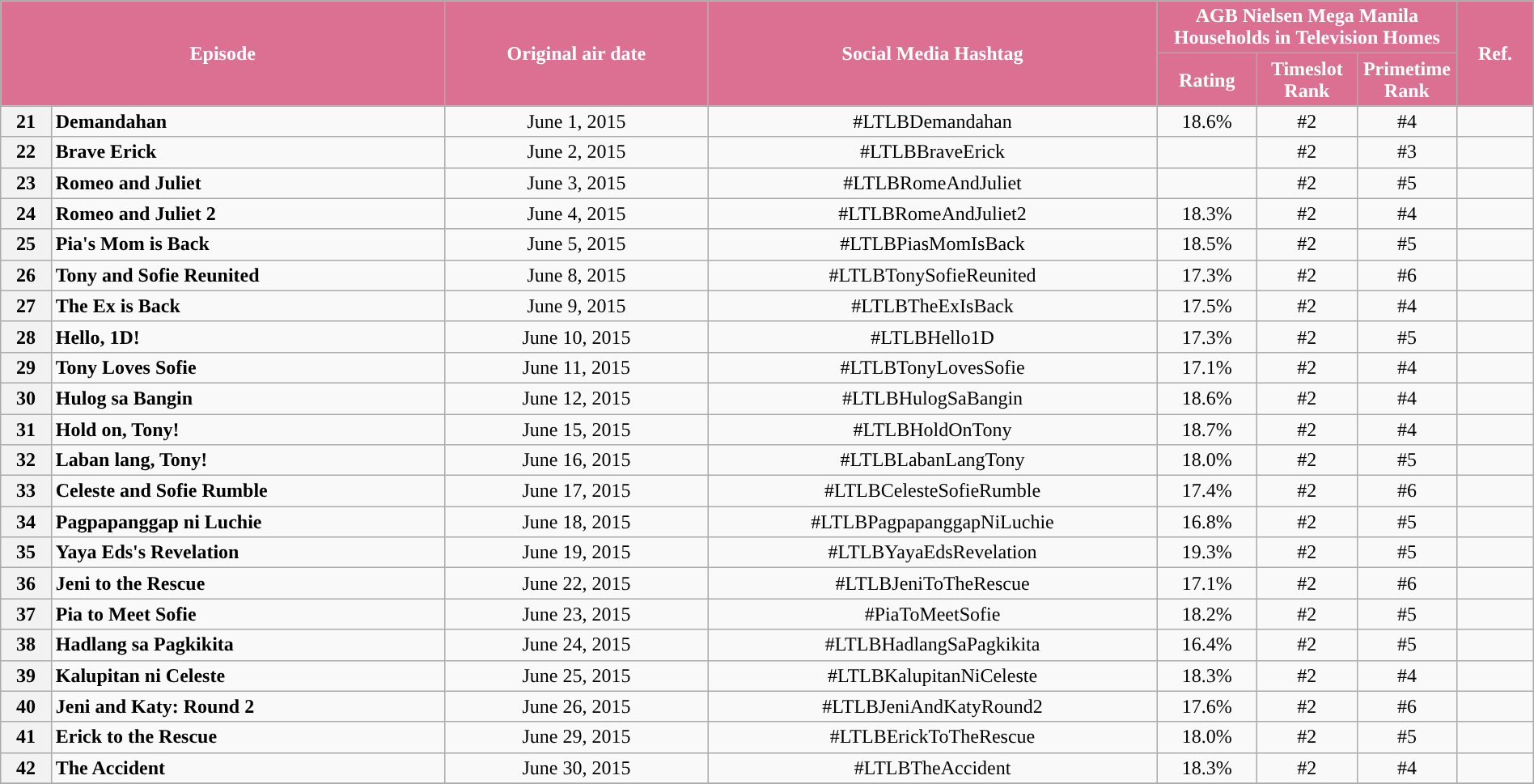<table class="wikitable" style="text-align:center; font-size:100%; line-height:18px;"  width="100%">
<tr>
<th colspan="2" rowspan="2" style="background-color:#DB7093; color:#ffffff;">Episode</th>
<th style="background:#DB7093; color:white" rowspan="2">Original air date</th>
<th style="background:#DB7093; color:white" rowspan="2">Social Media Hashtag</th>
<th style="background-color:#DB7093; color:#ffffff;" colspan="3">AGB Nielsen Mega Manila Households in Television Homes</th>
<th rowspan="2" style="background:#DB7093; color:white">Ref.</th>
</tr>
<tr style="text-align: center style=">
<th style="background-color:#DB7093; width:75px; color:#ffffff;">Rating</th>
<th style="background-color:#DB7093; width:75px; color:#ffffff;">Timeslot Rank</th>
<th style="background-color:#DB7093; width:75px; color:#ffffff;">Primetime Rank</th>
</tr>
<tr>
<th>21</th>
<td style="text-align: left;"><strong>Demandahan</strong></td>
<td>June 1, 2015</td>
<td>#LTLBDemandahan</td>
<td>18.6%</td>
<td>#2</td>
<td>#4</td>
<td></td>
</tr>
<tr>
<th>22</th>
<td style="text-align: left;"><strong>Brave Erick</strong></td>
<td>June 2, 2015</td>
<td>#LTLBBraveErick</td>
<td></td>
<td>#2</td>
<td>#3</td>
<td></td>
</tr>
<tr>
<th>23</th>
<td style="text-align: left;"><strong>Romeo and Juliet</strong></td>
<td>June 3, 2015</td>
<td>#LTLBRomeAndJuliet</td>
<td></td>
<td>#2</td>
<td>#5</td>
<td></td>
</tr>
<tr>
<th>24</th>
<td style="text-align: left;"><strong>Romeo and Juliet 2</strong></td>
<td>June 4, 2015</td>
<td>#LTLBRomeAndJuliet2</td>
<td>18.3%</td>
<td>#2</td>
<td>#4</td>
<td></td>
</tr>
<tr>
<th>25</th>
<td style="text-align: left;"><strong>Pia's Mom is Back</strong></td>
<td>June 5, 2015</td>
<td>#LTLBPiasMomIsBack</td>
<td>18.5%</td>
<td>#2</td>
<td>#5</td>
<td></td>
</tr>
<tr>
<th>26</th>
<td style="text-align: left;"><strong>Tony and Sofie Reunited</strong></td>
<td>June 8, 2015</td>
<td>#LTLBTonySofieReunited</td>
<td>17.3%</td>
<td>#2</td>
<td>#6</td>
<td></td>
</tr>
<tr>
<th>27</th>
<td style="text-align: left;"><strong>The Ex is Back</strong></td>
<td>June 9, 2015</td>
<td>#LTLBTheExIsBack</td>
<td>17.5%</td>
<td>#2</td>
<td>#4</td>
<td></td>
</tr>
<tr>
<th>28</th>
<td style="text-align: left;"><strong>Hello, 1D!</strong></td>
<td>June 10, 2015</td>
<td>#LTLBHello1D</td>
<td>17.3%</td>
<td>#2</td>
<td>#5</td>
<td></td>
</tr>
<tr>
<th>29</th>
<td style="text-align: left;"><strong>Tony Loves Sofie</strong></td>
<td>June 11, 2015</td>
<td>#LTLBTonyLovesSofie</td>
<td>17.1%</td>
<td>#2</td>
<td>#4</td>
<td></td>
</tr>
<tr>
<th>30</th>
<td style="text-align: left;"><strong>Hulog sa Bangin</strong></td>
<td>June 12, 2015</td>
<td>#LTLBHulogSaBangin</td>
<td>18.6%</td>
<td>#2</td>
<td>#4</td>
<td></td>
</tr>
<tr>
<th>31</th>
<td style="text-align: left;"><strong>Hold on, Tony!</strong></td>
<td>June 15, 2015</td>
<td>#LTLBHoldOnTony</td>
<td>18.7%</td>
<td>#2</td>
<td>#4</td>
<td></td>
</tr>
<tr>
<th>32</th>
<td style="text-align: left;"><strong>Laban lang, Tony!</strong></td>
<td>June 16, 2015</td>
<td>#LTLBLabanLangTony</td>
<td>18.0%</td>
<td>#2</td>
<td>#5</td>
<td></td>
</tr>
<tr>
<th>33</th>
<td style="text-align: left;"><strong>Celeste and Sofie Rumble</strong></td>
<td>June 17, 2015</td>
<td>#LTLBCelesteSofieRumble</td>
<td>17.4%</td>
<td>#2</td>
<td>#6</td>
<td></td>
</tr>
<tr>
<th>34</th>
<td style="text-align: left;"><strong>Pagpapanggap ni Luchie</strong></td>
<td>June 18, 2015</td>
<td>#LTLBPagpapanggapNiLuchie</td>
<td>16.8%</td>
<td>#2</td>
<td>#5</td>
<td></td>
</tr>
<tr>
<th>35</th>
<td style="text-align: left;"><strong>Yaya Eds's Revelation</strong></td>
<td>June 19, 2015</td>
<td>#LTLBYayaEdsRevelation</td>
<td>19.3%</td>
<td>#2</td>
<td>#5</td>
<td></td>
</tr>
<tr>
<th>36</th>
<td style="text-align: left;"><strong>Jeni to the Rescue</strong></td>
<td>June 22, 2015</td>
<td>#LTLBJeniToTheRescue</td>
<td>17.1%</td>
<td>#2</td>
<td>#6</td>
<td></td>
</tr>
<tr>
<th>37</th>
<td style="text-align: left;"><strong>Pia to Meet Sofie</strong></td>
<td>June 23, 2015</td>
<td>#PiaToMeetSofie</td>
<td>18.2%</td>
<td>#2</td>
<td>#5</td>
<td></td>
</tr>
<tr>
<th>38</th>
<td style="text-align: left;"><strong>Hadlang sa Pagkikita</strong></td>
<td>June 24, 2015</td>
<td>#LTLBHadlangSaPagkikita</td>
<td>16.4%</td>
<td>#2</td>
<td>#5</td>
<td></td>
</tr>
<tr>
<th>39</th>
<td style="text-align: left;"><strong>Kalupitan ni Celeste</strong></td>
<td>June 25, 2015</td>
<td>#LTLBKalupitanNiCeleste</td>
<td>18.3%</td>
<td>#2</td>
<td>#4</td>
<td></td>
</tr>
<tr>
<th>40</th>
<td style="text-align: left;"><strong>Jeni and Katy: Round 2</strong></td>
<td>June 26, 2015</td>
<td>#LTLBJeniAndKatyRound2</td>
<td>17.6%</td>
<td>#2</td>
<td>#6</td>
<td></td>
</tr>
<tr>
<th>41</th>
<td style="text-align: left;"><strong>Erick to the Rescue</strong></td>
<td>June 29, 2015</td>
<td>#LTLBErickToTheRescue</td>
<td>18.0%</td>
<td>#2</td>
<td>#5</td>
<td></td>
</tr>
<tr>
<th>42</th>
<td style="text-align: left;"><strong>The Accident</strong></td>
<td>June 30, 2015</td>
<td>#LTLBTheAccident</td>
<td>18.3%</td>
<td>#2</td>
<td>#4</td>
<td></td>
</tr>
<tr>
</tr>
</table>
